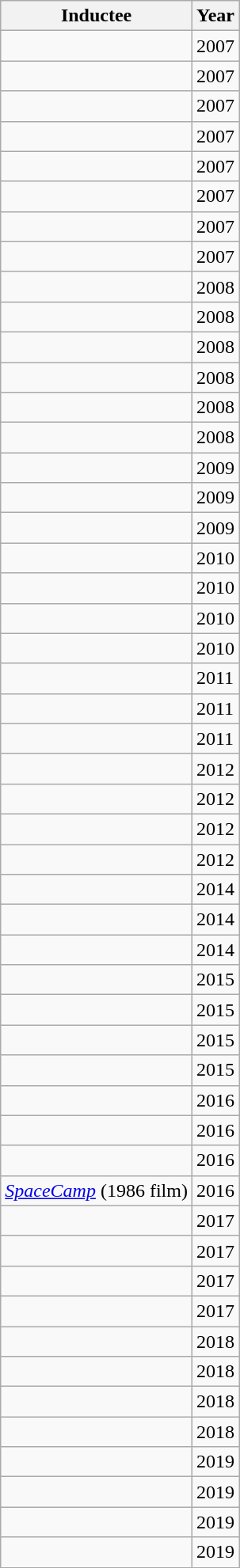<table class="wikitable sortable">
<tr>
<th>Inductee</th>
<th>Year</th>
</tr>
<tr>
<td></td>
<td>2007</td>
</tr>
<tr>
<td></td>
<td>2007</td>
</tr>
<tr>
<td></td>
<td>2007</td>
</tr>
<tr>
<td></td>
<td>2007</td>
</tr>
<tr>
<td></td>
<td>2007</td>
</tr>
<tr>
<td></td>
<td>2007</td>
</tr>
<tr>
<td></td>
<td>2007</td>
</tr>
<tr>
<td></td>
<td>2007</td>
</tr>
<tr>
<td></td>
<td>2008</td>
</tr>
<tr>
<td></td>
<td>2008</td>
</tr>
<tr>
<td></td>
<td>2008</td>
</tr>
<tr>
<td></td>
<td>2008</td>
</tr>
<tr>
<td></td>
<td>2008</td>
</tr>
<tr>
<td></td>
<td>2008</td>
</tr>
<tr>
<td></td>
<td>2009</td>
</tr>
<tr>
<td></td>
<td>2009</td>
</tr>
<tr>
<td></td>
<td>2009</td>
</tr>
<tr>
<td></td>
<td>2010</td>
</tr>
<tr>
<td></td>
<td>2010</td>
</tr>
<tr>
<td></td>
<td>2010</td>
</tr>
<tr>
<td></td>
<td>2010</td>
</tr>
<tr>
<td></td>
<td>2011</td>
</tr>
<tr>
<td></td>
<td>2011</td>
</tr>
<tr>
<td></td>
<td>2011</td>
</tr>
<tr>
<td></td>
<td>2012</td>
</tr>
<tr>
<td></td>
<td>2012</td>
</tr>
<tr>
<td></td>
<td>2012</td>
</tr>
<tr>
<td></td>
<td>2012</td>
</tr>
<tr>
<td></td>
<td>2014</td>
</tr>
<tr>
<td></td>
<td>2014</td>
</tr>
<tr>
<td></td>
<td>2014</td>
</tr>
<tr>
<td></td>
<td>2015</td>
</tr>
<tr>
<td></td>
<td>2015</td>
</tr>
<tr>
<td></td>
<td>2015</td>
</tr>
<tr>
<td></td>
<td>2015</td>
</tr>
<tr>
<td></td>
<td>2016</td>
</tr>
<tr>
<td></td>
<td>2016</td>
</tr>
<tr>
<td></td>
<td>2016</td>
</tr>
<tr>
<td><em><a href='#'>SpaceCamp</a></em> (1986 film)</td>
<td>2016</td>
</tr>
<tr>
<td></td>
<td>2017</td>
</tr>
<tr>
<td></td>
<td>2017</td>
</tr>
<tr>
<td></td>
<td>2017</td>
</tr>
<tr>
<td></td>
<td>2017</td>
</tr>
<tr>
<td></td>
<td>2018</td>
</tr>
<tr>
<td></td>
<td>2018</td>
</tr>
<tr>
<td></td>
<td>2018</td>
</tr>
<tr>
<td></td>
<td>2018</td>
</tr>
<tr>
<td></td>
<td>2019</td>
</tr>
<tr>
<td></td>
<td>2019</td>
</tr>
<tr>
<td></td>
<td>2019</td>
</tr>
<tr>
<td></td>
<td>2019</td>
</tr>
</table>
